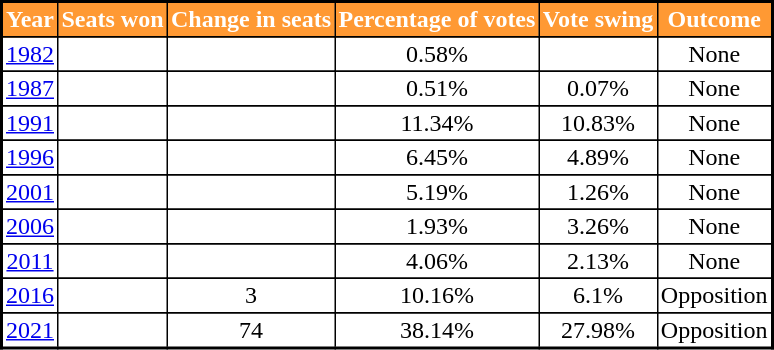<table class="sortable" cellspacing="0" cellpadding="2" border="1" style="border-collapse: collapse; border: 2px #000000 solid; font-size: x-big; width=">
<tr>
<th style="background-color:#FF9933; color:white">Year</th>
<th style="background-color:#FF9933; color:white">Seats won</th>
<th style="background-color:#FF9933; color:white">Change in seats</th>
<th style="background-color:#FF9933; color:white">Percentage of votes</th>
<th style="background-color:#FF9933; color:white">Vote swing</th>
<th style="background-color:#FF9933; color:white">Outcome</th>
</tr>
<tr>
</tr>
<tr style="text-align:center;">
<td><a href='#'>1982</a></td>
<td></td>
<td></td>
<td>0.58%</td>
<td></td>
<td>None</td>
</tr>
<tr>
</tr>
<tr style="text-align:center;">
<td><a href='#'>1987</a></td>
<td></td>
<td></td>
<td>0.51%</td>
<td> 0.07%</td>
<td>None</td>
</tr>
<tr>
</tr>
<tr style="text-align:center;">
<td><a href='#'>1991</a></td>
<td></td>
<td></td>
<td>11.34%</td>
<td> 10.83%</td>
<td>None</td>
</tr>
<tr>
</tr>
<tr style="text-align:center;">
<td><a href='#'>1996</a></td>
<td></td>
<td></td>
<td>6.45%</td>
<td> 4.89%</td>
<td>None</td>
</tr>
<tr>
</tr>
<tr style="text-align:center;">
<td><a href='#'>2001</a></td>
<td></td>
<td></td>
<td>5.19%</td>
<td> 1.26%</td>
<td>None</td>
</tr>
<tr>
</tr>
<tr style="text-align:center;">
<td><a href='#'>2006</a></td>
<td></td>
<td></td>
<td>1.93%</td>
<td> 3.26%</td>
<td>None</td>
</tr>
<tr>
</tr>
<tr style="text-align:center;">
<td><a href='#'>2011</a></td>
<td></td>
<td></td>
<td>4.06%</td>
<td> 2.13%</td>
<td>None</td>
</tr>
<tr>
</tr>
<tr style="text-align:center;">
<td><a href='#'>2016</a></td>
<td></td>
<td> 3</td>
<td>10.16%</td>
<td> 6.1%</td>
<td>Opposition</td>
</tr>
<tr>
</tr>
<tr style="text-align:center;">
<td><a href='#'>2021</a></td>
<td></td>
<td> 74</td>
<td>38.14%</td>
<td> 27.98%</td>
<td>Opposition</td>
</tr>
</table>
